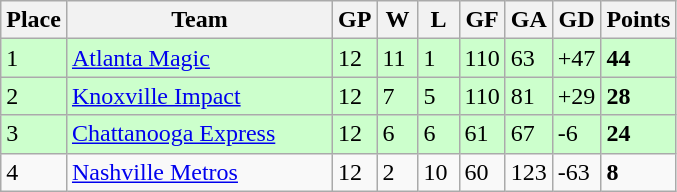<table class="wikitable">
<tr>
<th>Place</th>
<th style="width:170px;">Team</th>
<th width="20">GP</th>
<th width="20">W</th>
<th width="20">L</th>
<th width="20">GF</th>
<th width="20">GA</th>
<th width="25">GD</th>
<th>Points</th>
</tr>
<tr style="background:#cfc;">
<td>1</td>
<td><a href='#'>Atlanta Magic</a></td>
<td>12</td>
<td>11</td>
<td>1</td>
<td>110</td>
<td>63</td>
<td>+47</td>
<td><strong>44</strong></td>
</tr>
<tr style="background:#cfc;">
<td>2</td>
<td><a href='#'>Knoxville Impact</a></td>
<td>12</td>
<td>7</td>
<td>5</td>
<td>110</td>
<td>81</td>
<td>+29</td>
<td><strong>28</strong></td>
</tr>
<tr style="background:#cfc;">
<td>3</td>
<td><a href='#'>Chattanooga Express</a></td>
<td>12</td>
<td>6</td>
<td>6</td>
<td>61</td>
<td>67</td>
<td>-6</td>
<td><strong>24</strong></td>
</tr>
<tr>
<td>4</td>
<td><a href='#'>Nashville Metros</a></td>
<td>12</td>
<td>2</td>
<td>10</td>
<td>60</td>
<td>123</td>
<td>-63</td>
<td><strong>8</strong></td>
</tr>
</table>
